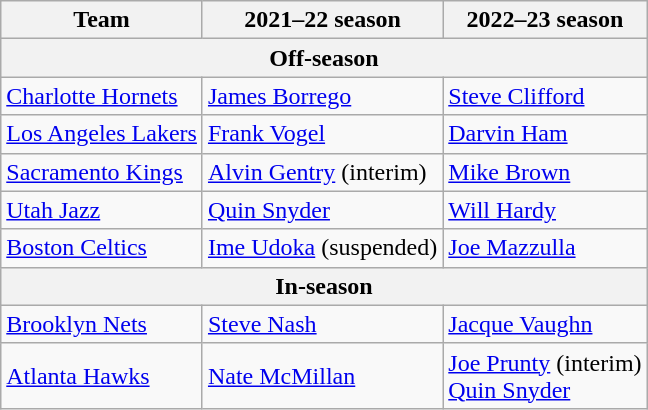<table class="wikitable">
<tr>
<th>Team</th>
<th>2021–22 season</th>
<th>2022–23 season</th>
</tr>
<tr>
<th colspan="3">Off-season</th>
</tr>
<tr>
<td><a href='#'>Charlotte Hornets</a></td>
<td><a href='#'>James Borrego</a></td>
<td><a href='#'>Steve Clifford</a></td>
</tr>
<tr>
<td><a href='#'>Los Angeles Lakers</a></td>
<td><a href='#'>Frank Vogel</a></td>
<td><a href='#'>Darvin Ham</a></td>
</tr>
<tr>
<td><a href='#'>Sacramento Kings</a></td>
<td><a href='#'>Alvin Gentry</a> (interim)</td>
<td><a href='#'>Mike Brown</a></td>
</tr>
<tr>
<td><a href='#'>Utah Jazz</a></td>
<td><a href='#'>Quin Snyder</a></td>
<td><a href='#'>Will Hardy</a></td>
</tr>
<tr>
<td><a href='#'>Boston Celtics</a></td>
<td><a href='#'>Ime Udoka</a> (suspended)</td>
<td><a href='#'>Joe Mazzulla</a></td>
</tr>
<tr>
<th colspan="3">In-season</th>
</tr>
<tr>
<td><a href='#'>Brooklyn Nets</a></td>
<td><a href='#'>Steve Nash</a></td>
<td><a href='#'>Jacque Vaughn</a></td>
</tr>
<tr>
<td><a href='#'>Atlanta Hawks</a></td>
<td><a href='#'>Nate McMillan</a></td>
<td><a href='#'>Joe Prunty</a> (interim)<br><a href='#'>Quin Snyder</a></td>
</tr>
</table>
